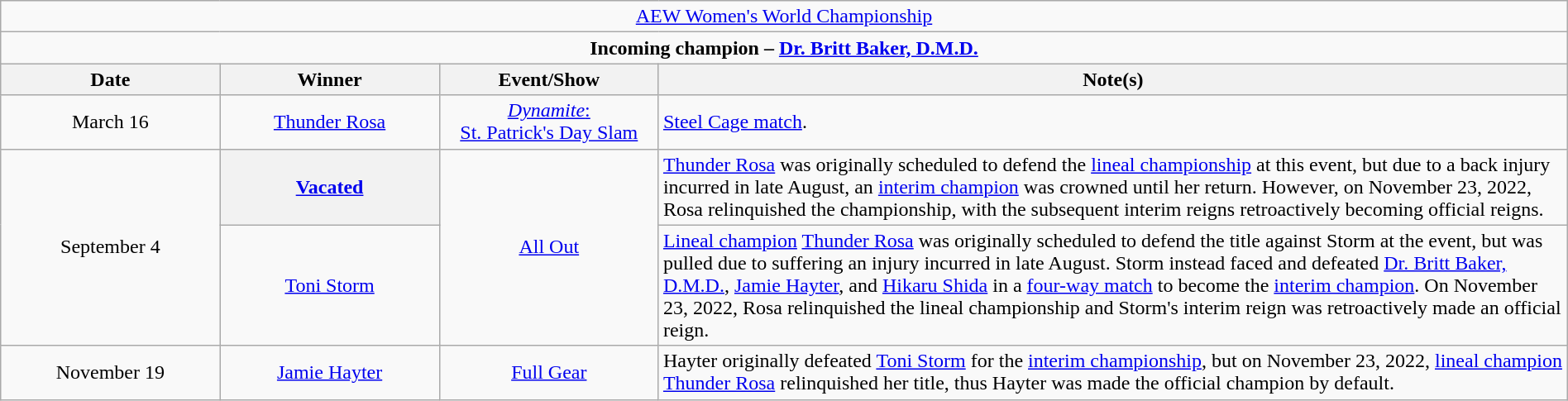<table class="wikitable" style="text-align:center; width:100%;">
<tr>
<td colspan="4" style="text-align: center;"><a href='#'>AEW Women's World Championship</a></td>
</tr>
<tr>
<td colspan="4" style="text-align: center;"><strong>Incoming champion – <a href='#'>Dr. Britt Baker, D.M.D.</a></strong></td>
</tr>
<tr>
<th width=14%>Date</th>
<th width=14%>Winner</th>
<th width=14%>Event/Show</th>
<th width=58%>Note(s)</th>
</tr>
<tr>
<td>March 16</td>
<td><a href='#'>Thunder Rosa</a></td>
<td><a href='#'><em>Dynamite</em>:<br>St. Patrick's Day Slam</a></td>
<td align=left><a href='#'>Steel Cage match</a>.</td>
</tr>
<tr>
<td rowspan=2>September 4</td>
<th><a href='#'>Vacated</a></th>
<td rowspan=2><a href='#'>All Out</a></td>
<td align=left><a href='#'>Thunder Rosa</a> was originally scheduled to defend the <a href='#'>lineal championship</a> at this event, but due to a back injury incurred in late August, an <a href='#'>interim champion</a> was crowned until her return. However, on November 23, 2022, Rosa relinquished the championship, with the subsequent interim reigns retroactively becoming official reigns.</td>
</tr>
<tr>
<td><a href='#'>Toni Storm</a></td>
<td align=left><a href='#'>Lineal champion</a> <a href='#'>Thunder Rosa</a> was originally scheduled to defend the title against Storm at the event, but was pulled due to suffering an injury incurred in late August. Storm instead faced and defeated <a href='#'>Dr. Britt Baker, D.M.D.</a>, <a href='#'>Jamie Hayter</a>, and <a href='#'>Hikaru Shida</a> in a <a href='#'>four-way match</a> to become the <a href='#'>interim champion</a>. On November 23, 2022, Rosa relinquished the lineal championship and Storm's interim reign was retroactively made an official reign.</td>
</tr>
<tr>
<td>November 19</td>
<td><a href='#'>Jamie Hayter</a></td>
<td><a href='#'>Full Gear</a></td>
<td align=left>Hayter originally defeated <a href='#'>Toni Storm</a> for the <a href='#'>interim championship</a>, but on November 23, 2022, <a href='#'>lineal champion</a> <a href='#'>Thunder Rosa</a> relinquished her title, thus Hayter was made the official champion by default.</td>
</tr>
</table>
